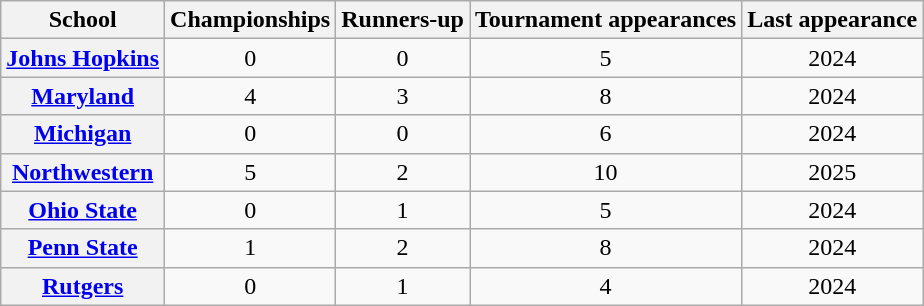<table class="wikitable sortable" style="text-align: center;">
<tr>
<th>School</th>
<th>Championships</th>
<th>Runners-up</th>
<th>Tournament appearances</th>
<th>Last appearance</th>
</tr>
<tr>
<th><a href='#'>Johns Hopkins</a></th>
<td>0</td>
<td>0</td>
<td>5</td>
<td>2024</td>
</tr>
<tr>
<th><a href='#'>Maryland</a></th>
<td>4</td>
<td>3</td>
<td>8</td>
<td>2024</td>
</tr>
<tr>
<th><a href='#'>Michigan</a></th>
<td>0</td>
<td>0</td>
<td>6</td>
<td>2024</td>
</tr>
<tr>
<th><a href='#'>Northwestern</a></th>
<td>5</td>
<td>2</td>
<td>10</td>
<td>2025</td>
</tr>
<tr>
<th><a href='#'>Ohio State</a></th>
<td>0</td>
<td>1</td>
<td>5</td>
<td>2024</td>
</tr>
<tr>
<th><a href='#'>Penn State</a></th>
<td>1</td>
<td>2</td>
<td>8</td>
<td>2024</td>
</tr>
<tr>
<th><a href='#'>Rutgers</a></th>
<td>0</td>
<td>1</td>
<td>4</td>
<td>2024</td>
</tr>
</table>
